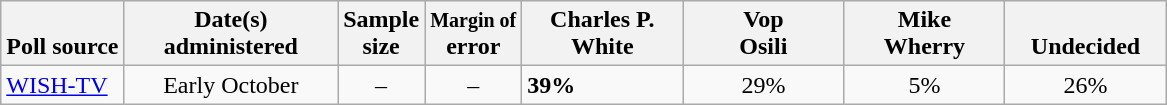<table class="wikitable">
<tr valign= bottom>
<th>Poll source</th>
<th style="width:135px;">Date(s)<br>administered</th>
<th class=small>Sample<br>size</th>
<th><small>Margin of</small><br>error</th>
<th style="width:100px;">Charles P.<br>White</th>
<th style="width:100px;">Vop<br>Osili</th>
<th style="width:100px;">Mike<br>Wherry</th>
<th style="width:100px;">Undecided</th>
</tr>
<tr>
<td><a href='#'>WISH-TV</a></td>
<td align=center>Early October</td>
<td align=center>–</td>
<td align=center>–</td>
<td><strong>39%</strong></td>
<td align=center>29%</td>
<td align=center>5%</td>
<td align=center>26%</td>
</tr>
</table>
